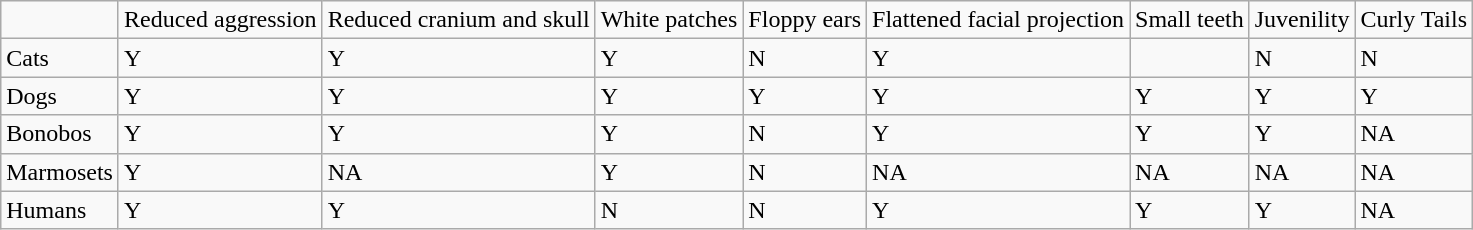<table class="wikitable">
<tr>
<td></td>
<td>Reduced aggression</td>
<td>Reduced cranium and skull</td>
<td>White patches</td>
<td>Floppy ears</td>
<td>Flattened facial projection</td>
<td>Small teeth</td>
<td>Juvenility</td>
<td>Curly Tails</td>
</tr>
<tr>
<td>Cats</td>
<td>Y</td>
<td>Y</td>
<td>Y</td>
<td>N</td>
<td>Y</td>
<td></td>
<td>N</td>
<td>N</td>
</tr>
<tr>
<td>Dogs</td>
<td>Y</td>
<td>Y</td>
<td>Y</td>
<td>Y</td>
<td>Y</td>
<td>Y</td>
<td>Y</td>
<td>Y</td>
</tr>
<tr>
<td>Bonobos</td>
<td>Y</td>
<td>Y</td>
<td>Y</td>
<td>N</td>
<td>Y</td>
<td>Y</td>
<td>Y</td>
<td>NA</td>
</tr>
<tr>
<td>Marmosets</td>
<td>Y</td>
<td>NA</td>
<td>Y</td>
<td>N</td>
<td>NA</td>
<td>NA</td>
<td>NA</td>
<td>NA</td>
</tr>
<tr>
<td>Humans</td>
<td>Y</td>
<td>Y</td>
<td>N</td>
<td>N</td>
<td>Y</td>
<td>Y</td>
<td>Y</td>
<td>NA</td>
</tr>
</table>
